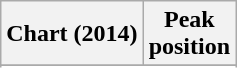<table class="wikitable sortable plainrowheaders" style="text-align:center">
<tr>
<th scope="col">Chart (2014)</th>
<th scope="col">Peak<br>position</th>
</tr>
<tr>
</tr>
<tr>
</tr>
<tr>
</tr>
</table>
